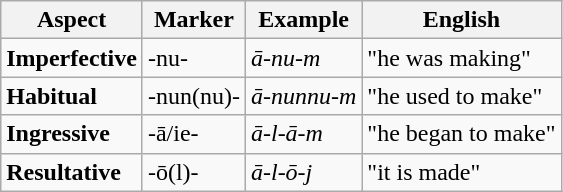<table class="wikitable">
<tr>
<th align="center">Aspect</th>
<th align="center">Marker</th>
<th align="center">Example</th>
<th align="center">English</th>
</tr>
<tr>
<td><strong>Imperfective</strong></td>
<td>-nu-</td>
<td><em>ā-nu-m</em></td>
<td>"he was making"</td>
</tr>
<tr>
<td><strong>Habitual</strong></td>
<td>-nun(nu)-</td>
<td><em>ā-nunnu-m</em></td>
<td>"he used to make"</td>
</tr>
<tr>
<td><strong>Ingressive</strong></td>
<td>-ā/ie-</td>
<td><em>ā-l-ā-m</em></td>
<td>"he began to make"</td>
</tr>
<tr>
<td><strong>Resultative</strong></td>
<td>-ō(l)-</td>
<td><em>ā-l-ō-j</em></td>
<td>"it is made"</td>
</tr>
</table>
